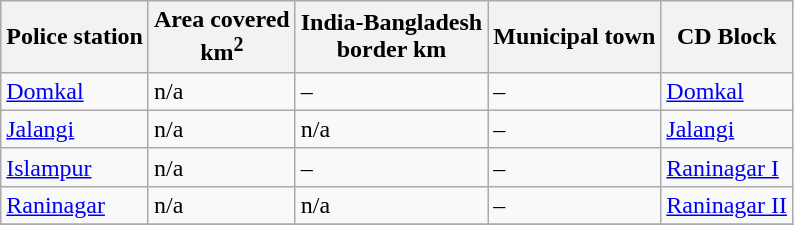<table class="wikitable sortable">
<tr>
<th>Police station</th>
<th>Area covered<br>km<sup>2</sup></th>
<th>India-Bangladesh<br> border km</th>
<th>Municipal town</th>
<th>CD Block</th>
</tr>
<tr>
<td><a href='#'>Domkal</a></td>
<td>n/a</td>
<td>–</td>
<td>–</td>
<td><a href='#'>Domkal</a></td>
</tr>
<tr>
<td><a href='#'>Jalangi</a></td>
<td>n/a</td>
<td>n/a</td>
<td>–</td>
<td><a href='#'>Jalangi</a></td>
</tr>
<tr>
<td><a href='#'>Islampur</a></td>
<td>n/a</td>
<td>–</td>
<td>–</td>
<td><a href='#'>Raninagar I</a></td>
</tr>
<tr>
<td><a href='#'>Raninagar</a></td>
<td>n/a</td>
<td>n/a</td>
<td>–</td>
<td><a href='#'>Raninagar II</a></td>
</tr>
<tr>
</tr>
</table>
